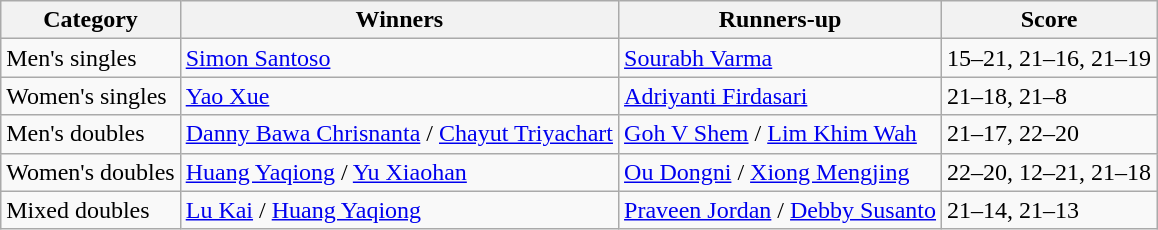<table class=wikitable style="white-space:nowrap;">
<tr>
<th>Category</th>
<th>Winners</th>
<th>Runners-up</th>
<th>Score</th>
</tr>
<tr>
<td>Men's singles</td>
<td> <a href='#'>Simon Santoso</a></td>
<td> <a href='#'>Sourabh Varma</a></td>
<td>15–21, 21–16, 21–19</td>
</tr>
<tr>
<td>Women's singles</td>
<td> <a href='#'>Yao Xue</a></td>
<td> <a href='#'>Adriyanti Firdasari</a></td>
<td>21–18, 21–8</td>
</tr>
<tr>
<td>Men's doubles</td>
<td> <a href='#'>Danny Bawa Chrisnanta</a> / <a href='#'>Chayut Triyachart</a></td>
<td> <a href='#'>Goh V Shem</a> / <a href='#'>Lim Khim Wah</a></td>
<td>21–17, 22–20</td>
</tr>
<tr>
<td>Women's doubles</td>
<td> <a href='#'>Huang Yaqiong</a> / <a href='#'>Yu Xiaohan</a></td>
<td> <a href='#'>Ou Dongni</a> / <a href='#'>Xiong Mengjing</a></td>
<td>22–20, 12–21, 21–18</td>
</tr>
<tr>
<td>Mixed doubles</td>
<td> <a href='#'>Lu Kai</a> / <a href='#'>Huang Yaqiong</a></td>
<td> <a href='#'>Praveen Jordan</a> / <a href='#'>Debby Susanto</a></td>
<td>21–14, 21–13</td>
</tr>
</table>
